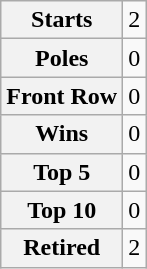<table class="wikitable" style="text-align:center">
<tr>
<th>Starts</th>
<td>2</td>
</tr>
<tr>
<th>Poles</th>
<td>0</td>
</tr>
<tr>
<th>Front Row</th>
<td>0</td>
</tr>
<tr>
<th>Wins</th>
<td>0</td>
</tr>
<tr>
<th>Top 5</th>
<td>0</td>
</tr>
<tr>
<th>Top 10</th>
<td>0</td>
</tr>
<tr>
<th>Retired</th>
<td>2</td>
</tr>
</table>
